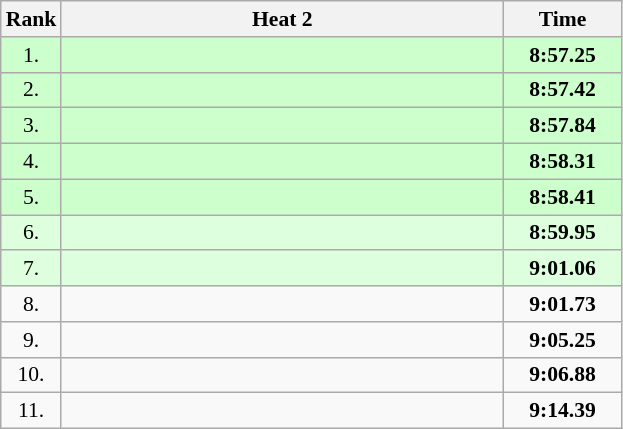<table class="wikitable" style="border-collapse: collapse; font-size: 90%;">
<tr>
<th>Rank</th>
<th style="width: 20em">Heat 2</th>
<th style="width: 5em">Time</th>
</tr>
<tr style="background:#ccffcc;">
<td align="center">1.</td>
<td></td>
<td align="center"><strong>8:57.25</strong></td>
</tr>
<tr style="background:#ccffcc;">
<td align="center">2.</td>
<td></td>
<td align="center"><strong>8:57.42</strong></td>
</tr>
<tr style="background:#ccffcc;">
<td align="center">3.</td>
<td></td>
<td align="center"><strong>8:57.84</strong></td>
</tr>
<tr style="background:#ccffcc;">
<td align="center">4.</td>
<td></td>
<td align="center"><strong>8:58.31</strong></td>
</tr>
<tr style="background:#ccffcc;">
<td align="center">5.</td>
<td></td>
<td align="center"><strong>8:58.41</strong></td>
</tr>
<tr style="background:#ddffdd;">
<td align="center">6.</td>
<td></td>
<td align="center"><strong>8:59.95</strong></td>
</tr>
<tr style="background:#ddffdd;">
<td align="center">7.</td>
<td></td>
<td align="center"><strong>9:01.06</strong></td>
</tr>
<tr>
<td align="center">8.</td>
<td></td>
<td align="center"><strong>9:01.73</strong></td>
</tr>
<tr>
<td align="center">9.</td>
<td></td>
<td align="center"><strong>9:05.25</strong></td>
</tr>
<tr>
<td align="center">10.</td>
<td></td>
<td align="center"><strong>9:06.88</strong></td>
</tr>
<tr>
<td align="center">11.</td>
<td></td>
<td align="center"><strong>9:14.39</strong></td>
</tr>
</table>
